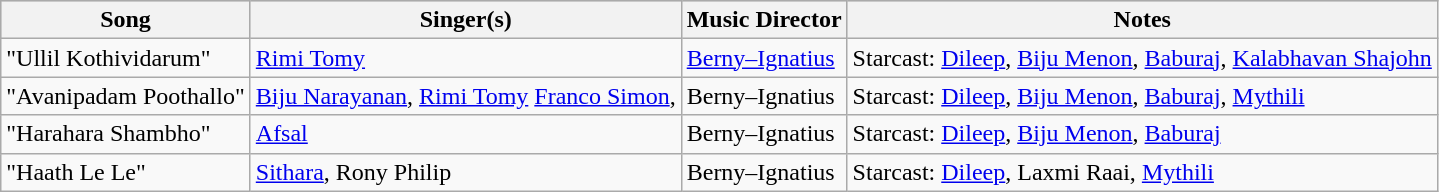<table class="wikitable">
<tr style="background:#ccc; text-align:center;">
<th>Song</th>
<th>Singer(s)</th>
<th>Music Director</th>
<th>Notes</th>
</tr>
<tr>
<td>"Ullil Kothividarum"</td>
<td><a href='#'>Rimi Tomy</a></td>
<td><a href='#'>Berny–Ignatius</a></td>
<td>Starcast: <a href='#'>Dileep</a>, <a href='#'>Biju Menon</a>, <a href='#'>Baburaj</a>, <a href='#'>Kalabhavan Shajohn</a></td>
</tr>
<tr>
<td>"Avanipadam Poothallo"</td>
<td><a href='#'>Biju Narayanan</a>, <a href='#'>Rimi Tomy</a> <a href='#'>Franco Simon</a>,</td>
<td>Berny–Ignatius</td>
<td>Starcast: <a href='#'>Dileep</a>, <a href='#'>Biju Menon</a>, <a href='#'>Baburaj</a>, <a href='#'>Mythili</a></td>
</tr>
<tr>
<td>"Harahara Shambho"</td>
<td><a href='#'>Afsal</a></td>
<td>Berny–Ignatius</td>
<td>Starcast: <a href='#'>Dileep</a>, <a href='#'>Biju Menon</a>, <a href='#'>Baburaj</a></td>
</tr>
<tr>
<td>"Haath Le Le"</td>
<td><a href='#'>Sithara</a>, Rony Philip</td>
<td>Berny–Ignatius</td>
<td>Starcast: <a href='#'>Dileep</a>, Laxmi Raai, <a href='#'>Mythili</a></td>
</tr>
</table>
